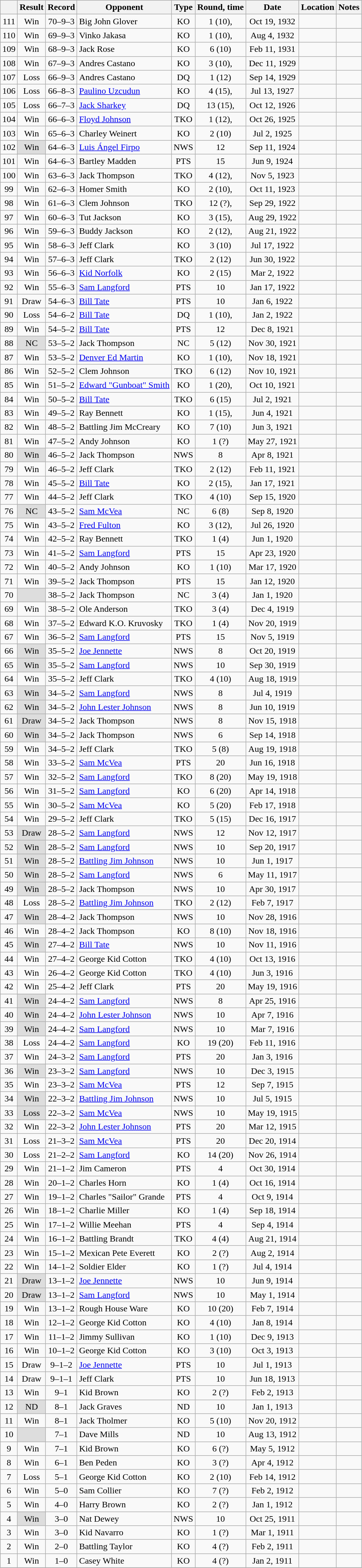<table class="wikitable mw-collapsible mw-collapsed" style="text-align:center">
<tr>
<th></th>
<th>Result</th>
<th>Record</th>
<th>Opponent</th>
<th>Type</th>
<th>Round, time</th>
<th>Date</th>
<th>Location</th>
<th>Notes</th>
</tr>
<tr>
<td>111</td>
<td>Win</td>
<td>70–9–3 </td>
<td align=left>Big John Glover</td>
<td>KO</td>
<td>1 (10), </td>
<td>Oct 19, 1932</td>
<td style="text-align:left;"></td>
<td></td>
</tr>
<tr>
<td>110</td>
<td>Win</td>
<td>69–9–3 </td>
<td align=left>Vinko Jakasa</td>
<td>KO</td>
<td>1 (10), </td>
<td>Aug 4, 1932</td>
<td style="text-align:left;"></td>
<td></td>
</tr>
<tr>
<td>109</td>
<td>Win</td>
<td>68–9–3 </td>
<td align=left>Jack Rose</td>
<td>KO</td>
<td>6 (10)</td>
<td>Feb 11, 1931</td>
<td style="text-align:left;"></td>
<td></td>
</tr>
<tr>
<td>108</td>
<td>Win</td>
<td>67–9–3 </td>
<td align=left>Andres Castano</td>
<td>KO</td>
<td>3 (10), </td>
<td>Dec 11, 1929</td>
<td style="text-align:left;"></td>
<td></td>
</tr>
<tr>
<td>107</td>
<td>Loss</td>
<td>66–9–3 </td>
<td align=left>Andres Castano</td>
<td>DQ</td>
<td>1 (12)</td>
<td>Sep 14, 1929</td>
<td style="text-align:left;"></td>
<td style="text-align:left;"></td>
</tr>
<tr>
<td>106</td>
<td>Loss</td>
<td>66–8–3 </td>
<td align=left><a href='#'>Paulino Uzcudun</a></td>
<td>KO</td>
<td>4 (15), </td>
<td>Jul 13, 1927</td>
<td style="text-align:left;"></td>
<td></td>
</tr>
<tr>
<td>105</td>
<td>Loss</td>
<td>66–7–3 </td>
<td align=left><a href='#'>Jack Sharkey</a></td>
<td>DQ</td>
<td>13 (15), </td>
<td>Oct 12, 1926</td>
<td style="text-align:left;"></td>
<td style="text-align:left;"></td>
</tr>
<tr>
<td>104</td>
<td>Win</td>
<td>66–6–3 </td>
<td align=left><a href='#'>Floyd Johnson</a></td>
<td>TKO</td>
<td>1 (12), </td>
<td>Oct 26, 1925</td>
<td style="text-align:left;"></td>
<td></td>
</tr>
<tr>
<td>103</td>
<td>Win</td>
<td>65–6–3 </td>
<td align=left>Charley Weinert</td>
<td>KO</td>
<td>2 (10)</td>
<td>Jul 2, 1925</td>
<td style="text-align:left;"></td>
<td></td>
</tr>
<tr>
<td>102</td>
<td style="background:#DDD">Win</td>
<td>64–6–3 </td>
<td align=left><a href='#'>Luis Ángel Firpo</a></td>
<td>NWS</td>
<td>12</td>
<td>Sep 11, 1924</td>
<td style="text-align:left;"></td>
<td></td>
</tr>
<tr>
<td>101</td>
<td>Win</td>
<td>64–6–3 </td>
<td align=left>Bartley Madden</td>
<td>PTS</td>
<td>15</td>
<td>Jun 9, 1924</td>
<td style="text-align:left;"></td>
<td></td>
</tr>
<tr>
<td>100</td>
<td>Win</td>
<td>63–6–3 </td>
<td align=left>Jack Thompson</td>
<td>TKO</td>
<td>4 (12), </td>
<td>Nov 5, 1923</td>
<td style="text-align:left;"></td>
<td style="text-align:left;"></td>
</tr>
<tr>
<td>99</td>
<td>Win</td>
<td>62–6–3 </td>
<td align=left>Homer Smith</td>
<td>KO</td>
<td>2 (10), </td>
<td>Oct 11, 1923</td>
<td style="text-align:left;"></td>
<td></td>
</tr>
<tr>
<td>98</td>
<td>Win</td>
<td>61–6–3 </td>
<td align=left>Clem Johnson</td>
<td>TKO</td>
<td>12 (?), </td>
<td>Sep 29, 1922</td>
<td style="text-align:left;"></td>
<td style="text-align:left;"></td>
</tr>
<tr>
<td>97</td>
<td>Win</td>
<td>60–6–3 </td>
<td align=left>Tut Jackson</td>
<td>KO</td>
<td>3 (15), </td>
<td>Aug 29, 1922</td>
<td style="text-align:left;"></td>
<td style="text-align:left;"></td>
</tr>
<tr>
<td>96</td>
<td>Win</td>
<td>59–6–3 </td>
<td align=left>Buddy Jackson</td>
<td>KO</td>
<td>2 (12), </td>
<td>Aug 21, 1922</td>
<td style="text-align:left;"></td>
<td style="text-align:left;"></td>
</tr>
<tr>
<td>95</td>
<td>Win</td>
<td>58–6–3 </td>
<td align=left>Jeff Clark</td>
<td>KO</td>
<td>3 (10)</td>
<td>Jul 17, 1922</td>
<td style="text-align:left;"></td>
<td style="text-align:left;"></td>
</tr>
<tr>
<td>94</td>
<td>Win</td>
<td>57–6–3 </td>
<td align=left>Jeff Clark</td>
<td>TKO</td>
<td>2 (12)</td>
<td>Jun 30, 1922</td>
<td style="text-align:left;"></td>
<td style="text-align:left;"></td>
</tr>
<tr>
<td>93</td>
<td>Win</td>
<td>56–6–3 </td>
<td align=left><a href='#'>Kid Norfolk</a></td>
<td>KO</td>
<td>2 (15)</td>
<td>Mar 2, 1922</td>
<td style="text-align:left;"></td>
<td></td>
</tr>
<tr>
<td>92</td>
<td>Win</td>
<td>55–6–3 </td>
<td align=left><a href='#'>Sam Langford</a></td>
<td>PTS</td>
<td>10</td>
<td>Jan 17, 1922</td>
<td style="text-align:left;"></td>
<td style="text-align:left;"></td>
</tr>
<tr>
<td>91</td>
<td>Draw</td>
<td>54–6–3 </td>
<td align=left><a href='#'>Bill Tate</a></td>
<td>PTS</td>
<td>10</td>
<td>Jan 6, 1922</td>
<td style="text-align:left;"></td>
<td style="text-align:left;"></td>
</tr>
<tr>
<td>90</td>
<td>Loss</td>
<td>54–6–2 </td>
<td align=left><a href='#'>Bill Tate</a></td>
<td>DQ</td>
<td>1 (10), </td>
<td>Jan 2, 1922</td>
<td style="text-align:left;"></td>
<td style="text-align:left;"></td>
</tr>
<tr>
<td>89</td>
<td>Win</td>
<td>54–5–2 </td>
<td align=left><a href='#'>Bill Tate</a></td>
<td>PTS</td>
<td>12</td>
<td>Dec 8, 1921</td>
<td style="text-align:left;"></td>
<td style="text-align:left;"></td>
</tr>
<tr>
<td>88</td>
<td style="background:#DDD">NC</td>
<td>53–5–2 </td>
<td align=left>Jack Thompson</td>
<td>NC</td>
<td>5 (12)</td>
<td>Nov 30, 1921</td>
<td style="text-align:left;"></td>
<td style="text-align:left;"></td>
</tr>
<tr>
<td>87</td>
<td>Win</td>
<td>53–5–2 </td>
<td align=left><a href='#'>Denver Ed Martin</a></td>
<td>KO</td>
<td>1 (10), </td>
<td>Nov 18, 1921</td>
<td style="text-align:left;"></td>
<td style="text-align:left;"></td>
</tr>
<tr>
<td>86</td>
<td>Win</td>
<td>52–5–2 </td>
<td align=left>Clem Johnson</td>
<td>TKO</td>
<td>6 (12)</td>
<td>Nov 10, 1921</td>
<td style="text-align:left;"></td>
<td></td>
</tr>
<tr>
<td>85</td>
<td>Win</td>
<td>51–5–2 </td>
<td align=left><a href='#'>Edward "Gunboat" Smith</a></td>
<td>KO</td>
<td>1 (20), </td>
<td>Oct 10, 1921</td>
<td style="text-align:left;"></td>
<td></td>
</tr>
<tr>
<td>84</td>
<td>Win</td>
<td>50–5–2 </td>
<td align=left><a href='#'>Bill Tate</a></td>
<td>TKO</td>
<td>6 (15)</td>
<td>Jul 2, 1921</td>
<td style="text-align:left;"></td>
<td style="text-align:left;"></td>
</tr>
<tr>
<td>83</td>
<td>Win</td>
<td>49–5–2 </td>
<td align=left>Ray Bennett</td>
<td>KO</td>
<td>1 (15), </td>
<td>Jun 4, 1921</td>
<td style="text-align:left;"></td>
<td></td>
</tr>
<tr>
<td>82</td>
<td>Win</td>
<td>48–5–2 </td>
<td align=left>Battling Jim McCreary</td>
<td>KO</td>
<td>7 (10)</td>
<td>Jun 3, 1921</td>
<td style="text-align:left;"></td>
<td></td>
</tr>
<tr>
<td>81</td>
<td>Win</td>
<td>47–5–2 </td>
<td align=left>Andy Johnson</td>
<td>KO</td>
<td>1 (?)</td>
<td>May 27, 1921</td>
<td style="text-align:left;"></td>
<td style="text-align:left;"></td>
</tr>
<tr>
<td>80</td>
<td style="background:#DDD">Win</td>
<td>46–5–2 </td>
<td align=left>Jack Thompson</td>
<td>NWS</td>
<td>8</td>
<td>Apr 8, 1921</td>
<td style="text-align:left;"></td>
<td></td>
</tr>
<tr>
<td>79</td>
<td>Win</td>
<td>46–5–2 </td>
<td align=left>Jeff Clark</td>
<td>TKO</td>
<td>2 (12)</td>
<td>Feb 11, 1921</td>
<td style="text-align:left;"></td>
<td style="text-align:left;"></td>
</tr>
<tr>
<td>78</td>
<td>Win</td>
<td>45–5–2 </td>
<td align=left><a href='#'>Bill Tate</a></td>
<td>KO</td>
<td>2 (15), </td>
<td>Jan 17, 1921</td>
<td style="text-align:left;"></td>
<td style="text-align:left;"></td>
</tr>
<tr>
<td>77</td>
<td>Win</td>
<td>44–5–2 </td>
<td align=left>Jeff Clark</td>
<td>TKO</td>
<td>4 (10)</td>
<td>Sep 15, 1920</td>
<td style="text-align:left;"></td>
<td></td>
</tr>
<tr>
<td>76</td>
<td style="background:#DDD">NC</td>
<td>43–5–2 </td>
<td align=left><a href='#'>Sam McVea</a></td>
<td>NC</td>
<td>6 (8)</td>
<td>Sep 8, 1920</td>
<td style="text-align:left;"></td>
<td style="text-align:left;"></td>
</tr>
<tr>
<td>75</td>
<td>Win</td>
<td>43–5–2 </td>
<td align=left><a href='#'>Fred Fulton</a></td>
<td>KO</td>
<td>3 (12), </td>
<td>Jul 26, 1920</td>
<td style="text-align:left;"></td>
<td></td>
</tr>
<tr>
<td>74</td>
<td>Win</td>
<td>42–5–2 </td>
<td align=left>Ray Bennett</td>
<td>TKO</td>
<td>1 (4)</td>
<td>Jun 1, 1920</td>
<td style="text-align:left;"></td>
<td></td>
</tr>
<tr>
<td>73</td>
<td>Win</td>
<td>41–5–2 </td>
<td align=left><a href='#'>Sam Langford</a></td>
<td>PTS</td>
<td>15</td>
<td>Apr 23, 1920</td>
<td style="text-align:left;"></td>
<td style="text-align:left;"></td>
</tr>
<tr>
<td>72</td>
<td>Win</td>
<td>40–5–2 </td>
<td align=left>Andy Johnson</td>
<td>KO</td>
<td>1 (10)</td>
<td>Mar 17, 1920</td>
<td style="text-align:left;"></td>
<td style="text-align:left;"></td>
</tr>
<tr>
<td>71</td>
<td>Win</td>
<td>39–5–2 </td>
<td align=left>Jack Thompson</td>
<td>PTS</td>
<td>15</td>
<td>Jan 12, 1920</td>
<td style="text-align:left;"></td>
<td style="text-align:left;"></td>
</tr>
<tr>
<td>70</td>
<td style="background:#DDD"></td>
<td>38–5–2 </td>
<td align=left>Jack Thompson</td>
<td>NC</td>
<td>3 (4)</td>
<td>Jan 1, 1920</td>
<td style="text-align:left;"></td>
<td style="text-align:left;"></td>
</tr>
<tr>
<td>69</td>
<td>Win</td>
<td>38–5–2 </td>
<td align=left>Ole Anderson</td>
<td>TKO</td>
<td>3 (4)</td>
<td>Dec 4, 1919</td>
<td style="text-align:left;"></td>
<td></td>
</tr>
<tr>
<td>68</td>
<td>Win</td>
<td>37–5–2 </td>
<td align=left>Edward K.O. Kruvosky</td>
<td>TKO</td>
<td>1 (4)</td>
<td>Nov 20, 1919</td>
<td style="text-align:left;"></td>
<td></td>
</tr>
<tr>
<td>67</td>
<td>Win</td>
<td>36–5–2 </td>
<td align=left><a href='#'>Sam Langford</a></td>
<td>PTS</td>
<td>15</td>
<td>Nov 5, 1919</td>
<td style="text-align:left;"></td>
<td style="text-align:left;"></td>
</tr>
<tr>
<td>66</td>
<td style="background:#DDD">Win</td>
<td>35–5–2 </td>
<td align=left><a href='#'>Joe Jennette</a></td>
<td>NWS</td>
<td>8</td>
<td>Oct 20, 1919</td>
<td style="text-align:left;"></td>
<td style="text-align:left;"></td>
</tr>
<tr>
<td>65</td>
<td style="background:#DDD">Win</td>
<td>35–5–2 </td>
<td align=left><a href='#'>Sam Langford</a></td>
<td>NWS</td>
<td>10</td>
<td>Sep 30, 1919</td>
<td style="text-align:left;"></td>
<td style="text-align:left;"></td>
</tr>
<tr>
<td>64</td>
<td>Win</td>
<td>35–5–2 </td>
<td align=left>Jeff Clark</td>
<td>TKO</td>
<td>4 (10)</td>
<td>Aug 18, 1919</td>
<td style="text-align:left;"></td>
<td style="text-align:left;"></td>
</tr>
<tr>
<td>63</td>
<td style="background:#DDD">Win</td>
<td>34–5–2 </td>
<td align=left><a href='#'>Sam Langford</a></td>
<td>NWS</td>
<td>8</td>
<td>Jul 4, 1919</td>
<td style="text-align:left;"></td>
<td style="text-align:left;"></td>
</tr>
<tr>
<td>62</td>
<td style="background:#DDD">Win</td>
<td>34–5–2 </td>
<td align=left><a href='#'>John Lester Johnson</a></td>
<td>NWS</td>
<td>8</td>
<td>Jun 10, 1919</td>
<td style="text-align:left;"></td>
<td style="text-align:left;"></td>
</tr>
<tr>
<td>61</td>
<td style="background:#DDD">Draw</td>
<td>34–5–2 </td>
<td align=left>Jack Thompson</td>
<td>NWS</td>
<td>8</td>
<td>Nov 15, 1918</td>
<td style="text-align:left;"></td>
<td></td>
</tr>
<tr>
<td>60</td>
<td style="background:#DDD">Win</td>
<td>34–5–2 </td>
<td align=left>Jack Thompson</td>
<td>NWS</td>
<td>6</td>
<td>Sep 14, 1918</td>
<td style="text-align:left;"></td>
<td></td>
</tr>
<tr>
<td>59</td>
<td>Win</td>
<td>34–5–2 </td>
<td align=left>Jeff Clark</td>
<td>TKO</td>
<td>5 (8)</td>
<td>Aug 19, 1918</td>
<td style="text-align:left;"></td>
<td style="text-align:left;"></td>
</tr>
<tr>
<td>58</td>
<td>Win</td>
<td>33–5–2 </td>
<td align=left><a href='#'>Sam McVea</a></td>
<td>PTS</td>
<td>20</td>
<td>Jun 16, 1918</td>
<td style="text-align:left;"></td>
<td style="text-align:left;"></td>
</tr>
<tr>
<td>57</td>
<td>Win</td>
<td>32–5–2 </td>
<td align=left><a href='#'>Sam Langford</a></td>
<td>TKO</td>
<td>8 (20)</td>
<td>May 19, 1918</td>
<td style="text-align:left;"></td>
<td style="text-align:left;"></td>
</tr>
<tr>
<td>56</td>
<td>Win</td>
<td>31–5–2 </td>
<td align=left><a href='#'>Sam Langford</a></td>
<td>KO</td>
<td>6 (20)</td>
<td>Apr 14, 1918</td>
<td style="text-align:left;"></td>
<td style="text-align:left;"></td>
</tr>
<tr>
<td>55</td>
<td>Win</td>
<td>30–5–2 </td>
<td align=left><a href='#'>Sam McVea</a></td>
<td>KO</td>
<td>5 (20)</td>
<td>Feb 17, 1918</td>
<td style="text-align:left;"></td>
<td></td>
</tr>
<tr>
<td>54</td>
<td>Win</td>
<td>29–5–2 </td>
<td align=left>Jeff Clark</td>
<td>TKO</td>
<td>5 (15)</td>
<td>Dec 16, 1917</td>
<td style="text-align:left;"></td>
<td></td>
</tr>
<tr>
<td>53</td>
<td style="background:#DDD">Draw</td>
<td>28–5–2 </td>
<td align=left><a href='#'>Sam Langford</a></td>
<td>NWS</td>
<td>12</td>
<td>Nov 12, 1917</td>
<td style="text-align:left;"></td>
<td style="text-align:left;"></td>
</tr>
<tr>
<td>52</td>
<td style="background:#DDD">Win</td>
<td>28–5–2 </td>
<td align=left><a href='#'>Sam Langford</a></td>
<td>NWS</td>
<td>10</td>
<td>Sep 20, 1917</td>
<td style="text-align:left;"></td>
<td style="text-align:left;"></td>
</tr>
<tr>
<td>51</td>
<td style="background:#DDD">Win</td>
<td>28–5–2 </td>
<td align=left><a href='#'>Battling Jim Johnson</a></td>
<td>NWS</td>
<td>10</td>
<td>Jun 1, 1917</td>
<td style="text-align:left;"></td>
<td></td>
</tr>
<tr>
<td>50</td>
<td style="background:#DDD">Win</td>
<td>28–5–2 </td>
<td align=left><a href='#'>Sam Langford</a></td>
<td>NWS</td>
<td>6</td>
<td>May 11, 1917</td>
<td style="text-align:left;"></td>
<td></td>
</tr>
<tr>
<td>49</td>
<td style="background:#DDD">Win</td>
<td>28–5–2 </td>
<td align=left>Jack Thompson</td>
<td>NWS</td>
<td>10</td>
<td>Apr 30, 1917</td>
<td style="text-align:left;"></td>
<td></td>
</tr>
<tr>
<td>48</td>
<td>Loss</td>
<td>28–5–2 </td>
<td align=left><a href='#'>Battling Jim Johnson</a></td>
<td>TKO</td>
<td>2 (12)</td>
<td>Feb 7, 1917</td>
<td style="text-align:left;"></td>
<td></td>
</tr>
<tr>
<td>47</td>
<td style="background:#DDD">Win</td>
<td>28–4–2 </td>
<td align=left>Jack Thompson</td>
<td>NWS</td>
<td>10</td>
<td>Nov 28, 1916</td>
<td style="text-align:left;"></td>
<td></td>
</tr>
<tr>
<td>46</td>
<td>Win</td>
<td>28–4–2 </td>
<td align=left>Jack Thompson</td>
<td>KO</td>
<td>8 (10)</td>
<td>Nov 18, 1916</td>
<td style="text-align:left;"></td>
<td></td>
</tr>
<tr>
<td>45</td>
<td style="background:#DDD">Win</td>
<td>27–4–2 </td>
<td align=left><a href='#'>Bill Tate</a></td>
<td>NWS</td>
<td>10</td>
<td>Nov 11, 1916</td>
<td style="text-align:left;"></td>
<td></td>
</tr>
<tr>
<td>44</td>
<td>Win</td>
<td>27–4–2 </td>
<td align=left>George Kid Cotton</td>
<td>TKO</td>
<td>4 (10)</td>
<td>Oct 13, 1916</td>
<td style="text-align:left;"></td>
<td></td>
</tr>
<tr>
<td>43</td>
<td>Win</td>
<td>26–4–2 </td>
<td align=left>George Kid Cotton</td>
<td>TKO</td>
<td>4 (10)</td>
<td>Jun 3, 1916</td>
<td style="text-align:left;"></td>
<td></td>
</tr>
<tr>
<td>42</td>
<td>Win</td>
<td>25–4–2 </td>
<td align=left>Jeff Clark</td>
<td>PTS</td>
<td>20</td>
<td>May 19, 1916</td>
<td style="text-align:left;"></td>
<td></td>
</tr>
<tr>
<td>41</td>
<td style="background:#DDD">Win</td>
<td>24–4–2 </td>
<td align=left><a href='#'>Sam Langford</a></td>
<td>NWS</td>
<td>8</td>
<td>Apr 25, 1916</td>
<td style="text-align:left;"></td>
<td></td>
</tr>
<tr>
<td>40</td>
<td style="background:#DDD">Win</td>
<td>24–4–2 </td>
<td align=left><a href='#'>John Lester Johnson</a></td>
<td>NWS</td>
<td>10</td>
<td>Apr 7, 1916</td>
<td style="text-align:left;"></td>
<td></td>
</tr>
<tr>
<td>39</td>
<td style="background:#DDD">Win</td>
<td>24–4–2 </td>
<td align=left><a href='#'>Sam Langford</a></td>
<td>NWS</td>
<td>10</td>
<td>Mar 7, 1916</td>
<td style="text-align:left;"></td>
<td style="text-align:left;"></td>
</tr>
<tr>
<td>38</td>
<td>Loss</td>
<td>24–4–2 </td>
<td align=left><a href='#'>Sam Langford</a></td>
<td>KO</td>
<td>19 (20)</td>
<td>Feb 11, 1916</td>
<td style="text-align:left;"></td>
<td style="text-align:left;"></td>
</tr>
<tr>
<td>37</td>
<td>Win</td>
<td>24–3–2 </td>
<td align=left><a href='#'>Sam Langford</a></td>
<td>PTS</td>
<td>20</td>
<td>Jan 3, 1916</td>
<td style="text-align:left;"></td>
<td style="text-align:left;"></td>
</tr>
<tr>
<td>36</td>
<td style="background:#DDD">Win</td>
<td>23–3–2 </td>
<td align=left><a href='#'>Sam Langford</a></td>
<td>NWS</td>
<td>10</td>
<td>Dec 3, 1915</td>
<td style="text-align:left;"></td>
<td style="text-align:left;"></td>
</tr>
<tr>
<td>35</td>
<td>Win</td>
<td>23–3–2 </td>
<td align=left><a href='#'>Sam McVea</a></td>
<td>PTS</td>
<td>12</td>
<td>Sep 7, 1915</td>
<td style="text-align:left;"></td>
<td style="text-align:left;"></td>
</tr>
<tr>
<td>34</td>
<td style="background:#DDD">Win</td>
<td>22–3–2 </td>
<td align=left><a href='#'>Battling Jim Johnson</a></td>
<td>NWS</td>
<td>10</td>
<td>Jul 5, 1915</td>
<td style="text-align:left;"></td>
<td></td>
</tr>
<tr>
<td>33</td>
<td style="background:#DDD">Loss</td>
<td>22–3–2 </td>
<td align=left><a href='#'>Sam McVea</a></td>
<td>NWS</td>
<td>10</td>
<td>May 19, 1915</td>
<td style="text-align:left;"></td>
<td></td>
</tr>
<tr>
<td>32</td>
<td>Win</td>
<td>22–3–2 </td>
<td align=left><a href='#'>John Lester Johnson</a></td>
<td>PTS</td>
<td>20</td>
<td>Mar 12, 1915</td>
<td style="text-align:left;"></td>
<td></td>
</tr>
<tr>
<td>31</td>
<td>Loss</td>
<td>21–3–2 </td>
<td align=left><a href='#'>Sam McVea</a></td>
<td>PTS</td>
<td>20</td>
<td>Dec 20, 1914</td>
<td style="text-align:left;"></td>
<td></td>
</tr>
<tr>
<td>30</td>
<td>Loss</td>
<td>21–2–2 </td>
<td align=left><a href='#'>Sam Langford</a></td>
<td>KO</td>
<td>14 (20)</td>
<td>Nov 26, 1914</td>
<td style="text-align:left;"></td>
<td style="text-align:left;"></td>
</tr>
<tr>
<td>29</td>
<td>Win</td>
<td>21–1–2 </td>
<td align=left>Jim Cameron</td>
<td>PTS</td>
<td>4</td>
<td>Oct 30, 1914</td>
<td style="text-align:left;"></td>
<td></td>
</tr>
<tr>
<td>28</td>
<td>Win</td>
<td>20–1–2 </td>
<td align=left>Charles Horn</td>
<td>KO</td>
<td>1 (4)</td>
<td>Oct 16, 1914</td>
<td style="text-align:left;"></td>
<td></td>
</tr>
<tr>
<td>27</td>
<td>Win</td>
<td>19–1–2 </td>
<td align=left>Charles "Sailor" Grande</td>
<td>PTS</td>
<td>4</td>
<td>Oct 9, 1914</td>
<td style="text-align:left;"></td>
<td></td>
</tr>
<tr>
<td>26</td>
<td>Win</td>
<td>18–1–2 </td>
<td align=left>Charlie Miller</td>
<td>KO</td>
<td>1 (4)</td>
<td>Sep 18, 1914</td>
<td style="text-align:left;"></td>
<td></td>
</tr>
<tr>
<td>25</td>
<td>Win</td>
<td>17–1–2 </td>
<td align=left>Willie Meehan</td>
<td>PTS</td>
<td>4</td>
<td>Sep 4, 1914</td>
<td style="text-align:left;"></td>
<td></td>
</tr>
<tr>
<td>24</td>
<td>Win</td>
<td>16–1–2 </td>
<td align=left>Battling Brandt</td>
<td>TKO</td>
<td>4 (4)</td>
<td>Aug 21, 1914</td>
<td style="text-align:left;"></td>
<td></td>
</tr>
<tr>
<td>23</td>
<td>Win</td>
<td>15–1–2 </td>
<td align=left>Mexican Pete Everett</td>
<td>KO</td>
<td>2 (?)</td>
<td>Aug 2, 1914</td>
<td style="text-align:left;"></td>
<td></td>
</tr>
<tr>
<td>22</td>
<td>Win</td>
<td>14–1–2 </td>
<td align=left>Soldier Elder</td>
<td>KO</td>
<td>1 (?)</td>
<td>Jul 4, 1914</td>
<td style="text-align:left;"></td>
<td></td>
</tr>
<tr>
<td>21</td>
<td style="background:#DDD">Draw</td>
<td>13–1–2 </td>
<td align=left><a href='#'>Joe Jennette</a></td>
<td>NWS</td>
<td>10</td>
<td>Jun 9, 1914</td>
<td style="text-align:left;"></td>
<td></td>
</tr>
<tr>
<td>20</td>
<td style="background:#DDD">Draw</td>
<td>13–1–2 </td>
<td align=left><a href='#'>Sam Langford</a></td>
<td>NWS</td>
<td>10</td>
<td>May 1, 1914</td>
<td style="text-align:left;"></td>
<td style="text-align:left;"></td>
</tr>
<tr>
<td>19</td>
<td>Win</td>
<td>13–1–2 </td>
<td align=left>Rough House Ware</td>
<td>KO</td>
<td>10 (20)</td>
<td>Feb 7, 1914</td>
<td style="text-align:left;"></td>
<td style="text-align:left;"></td>
</tr>
<tr>
<td>18</td>
<td>Win</td>
<td>12–1–2 </td>
<td align=left>George Kid Cotton</td>
<td>KO</td>
<td>4 (10)</td>
<td>Jan 8, 1914</td>
<td style="text-align:left;"></td>
<td></td>
</tr>
<tr>
<td>17</td>
<td>Win</td>
<td>11–1–2 </td>
<td align=left>Jimmy Sullivan</td>
<td>KO</td>
<td>1 (10)</td>
<td>Dec 9, 1913</td>
<td style="text-align:left;"></td>
<td></td>
</tr>
<tr>
<td>16</td>
<td>Win</td>
<td>10–1–2 </td>
<td align=left>George Kid Cotton</td>
<td>KO</td>
<td>3 (10)</td>
<td>Oct 3, 1913</td>
<td style="text-align:left;"></td>
<td></td>
</tr>
<tr>
<td>15</td>
<td>Draw</td>
<td>9–1–2 </td>
<td align=left><a href='#'>Joe Jennette</a></td>
<td>PTS</td>
<td>10</td>
<td>Jul 1, 1913</td>
<td style="text-align:left;"></td>
<td></td>
</tr>
<tr>
<td>14</td>
<td>Draw</td>
<td>9–1–1 </td>
<td align=left>Jeff Clark</td>
<td>PTS</td>
<td>10</td>
<td>Jun 18, 1913</td>
<td style="text-align:left;"></td>
<td></td>
</tr>
<tr>
<td>13</td>
<td>Win</td>
<td>9–1 </td>
<td align=left>Kid Brown</td>
<td>KO</td>
<td>2 (?)</td>
<td>Feb 2, 1913</td>
<td style="text-align:left;"></td>
<td style="text-align:left;"></td>
</tr>
<tr>
<td>12</td>
<td style="background:#DDD">ND</td>
<td>8–1 </td>
<td align=left>Jack Graves</td>
<td>ND</td>
<td>10</td>
<td>Jan 1, 1913</td>
<td style="text-align:left;"></td>
<td style="text-align:left;"></td>
</tr>
<tr>
<td>11</td>
<td>Win</td>
<td>8–1 </td>
<td align=left>Jack Tholmer</td>
<td>KO</td>
<td>5 (10)</td>
<td>Nov 20, 1912</td>
<td style="text-align:left;"></td>
<td></td>
</tr>
<tr>
<td>10</td>
<td style="background:#DDD"></td>
<td>7–1 </td>
<td align=left>Dave Mills</td>
<td>ND</td>
<td>10</td>
<td>Aug 13, 1912</td>
<td style="text-align:left;"></td>
<td></td>
</tr>
<tr>
<td>9</td>
<td>Win</td>
<td>7–1 </td>
<td align=left>Kid Brown</td>
<td>KO</td>
<td>6 (?)</td>
<td>May 5, 1912</td>
<td style="text-align:left;"></td>
<td style="text-align:left;"></td>
</tr>
<tr>
<td>8</td>
<td>Win</td>
<td>6–1 </td>
<td align=left>Ben Peden</td>
<td>KO</td>
<td>3 (?)</td>
<td>Apr 4, 1912</td>
<td style="text-align:left;"></td>
<td style="text-align:left;"></td>
</tr>
<tr>
<td>7</td>
<td>Loss</td>
<td>5–1 </td>
<td align=left>George Kid Cotton</td>
<td>KO</td>
<td>2 (10)</td>
<td>Feb 14, 1912</td>
<td style="text-align:left;"></td>
<td></td>
</tr>
<tr>
<td>6</td>
<td>Win</td>
<td>5–0 </td>
<td align=left>Sam Collier</td>
<td>KO</td>
<td>7 (?)</td>
<td>Feb 2, 1912</td>
<td style="text-align:left;"></td>
<td></td>
</tr>
<tr>
<td>5</td>
<td>Win</td>
<td>4–0 </td>
<td align=left>Harry Brown</td>
<td>KO</td>
<td>2 (?)</td>
<td>Jan 1, 1912</td>
<td style="text-align:left;"></td>
<td style="text-align:left;"></td>
</tr>
<tr>
<td>4</td>
<td style="background:#DDD">Win</td>
<td>3–0 </td>
<td align=left>Nat Dewey</td>
<td>NWS</td>
<td>10</td>
<td>Oct 25, 1911</td>
<td style="text-align:left;"></td>
<td></td>
</tr>
<tr>
<td>3</td>
<td>Win</td>
<td>3–0</td>
<td align=left>Kid Navarro</td>
<td>KO</td>
<td>1 (?)</td>
<td>Mar 1, 1911</td>
<td style="text-align:left;"></td>
<td style="text-align:left;"></td>
</tr>
<tr>
<td>2</td>
<td>Win</td>
<td>2–0</td>
<td align=left>Battling Taylor</td>
<td>KO</td>
<td>4 (?)</td>
<td>Feb 2, 1911</td>
<td style="text-align:left;"></td>
<td style="text-align:left;"></td>
</tr>
<tr>
<td>1</td>
<td>Win</td>
<td>1–0</td>
<td align=left>Casey White</td>
<td>KO</td>
<td>4 (?)</td>
<td>Jan 2, 1911</td>
<td style="text-align:left;"></td>
<td style="text-align:left;"></td>
</tr>
<tr>
</tr>
</table>
